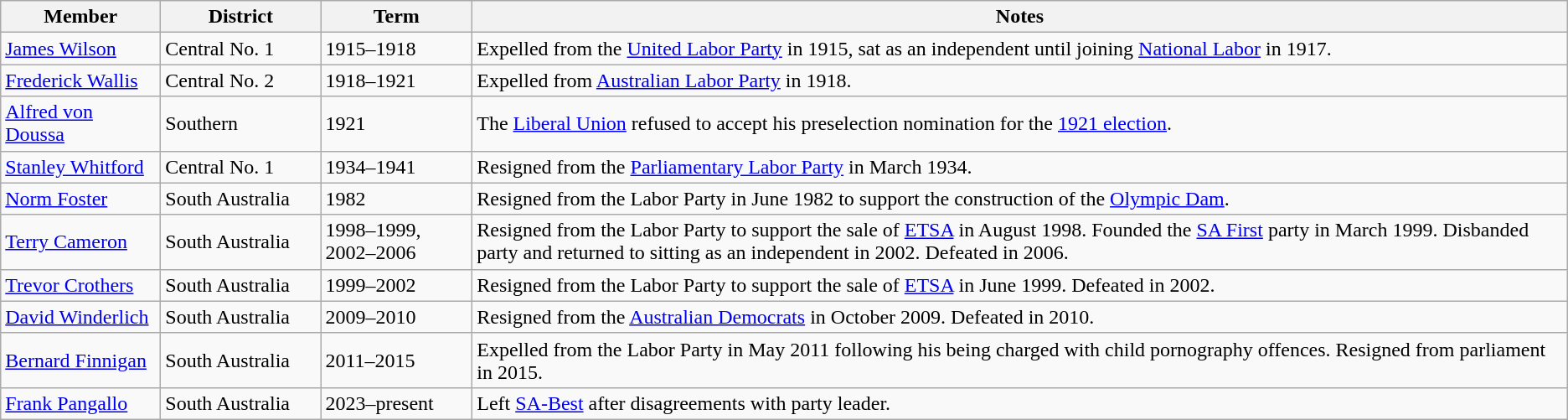<table class="wikitable">
<tr>
<th width=120px>Member</th>
<th width=120px>District</th>
<th>Term</th>
<th>Notes</th>
</tr>
<tr>
<td><a href='#'>James Wilson</a></td>
<td>Central No. 1</td>
<td>1915–1918</td>
<td>Expelled from the <a href='#'>United Labor Party</a> in 1915, sat as an independent until joining <a href='#'>National Labor</a> in 1917.</td>
</tr>
<tr>
<td><a href='#'>Frederick Wallis</a></td>
<td>Central No. 2</td>
<td>1918–1921</td>
<td>Expelled from <a href='#'>Australian Labor Party</a> in 1918.</td>
</tr>
<tr>
<td><a href='#'>Alfred von Doussa</a></td>
<td>Southern</td>
<td>1921</td>
<td>The <a href='#'>Liberal Union</a> refused to accept his preselection nomination for the <a href='#'>1921 election</a>.</td>
</tr>
<tr>
<td><a href='#'>Stanley Whitford</a></td>
<td>Central No. 1</td>
<td>1934–1941</td>
<td>Resigned from the <a href='#'>Parliamentary Labor Party</a> in March 1934.</td>
</tr>
<tr>
<td><a href='#'>Norm Foster</a></td>
<td>South Australia</td>
<td>1982</td>
<td>Resigned from the Labor Party in June 1982 to support the construction of the <a href='#'>Olympic Dam</a>.</td>
</tr>
<tr>
<td><a href='#'>Terry Cameron</a></td>
<td>South Australia</td>
<td>1998–1999, 2002–2006</td>
<td>Resigned from the Labor Party to support the sale of <a href='#'>ETSA</a> in August 1998. Founded the <a href='#'>SA First</a> party in March 1999. Disbanded party and returned to sitting as an independent in 2002. Defeated in 2006.</td>
</tr>
<tr>
<td><a href='#'>Trevor Crothers</a></td>
<td>South Australia</td>
<td>1999–2002</td>
<td>Resigned from the Labor Party to support the sale of <a href='#'>ETSA</a> in June 1999. Defeated in 2002.</td>
</tr>
<tr>
<td><a href='#'>David Winderlich</a></td>
<td>South Australia</td>
<td>2009–2010</td>
<td>Resigned from the <a href='#'>Australian Democrats</a> in October 2009. Defeated in 2010.</td>
</tr>
<tr>
<td><a href='#'>Bernard Finnigan</a></td>
<td>South Australia</td>
<td>2011–2015</td>
<td>Expelled from the Labor Party in May 2011 following his being charged with child pornography offences. Resigned from parliament in 2015.</td>
</tr>
<tr>
<td><a href='#'>Frank Pangallo</a></td>
<td>South Australia</td>
<td>2023–present</td>
<td>Left <a href='#'>SA-Best</a> after disagreements with party leader.</td>
</tr>
</table>
